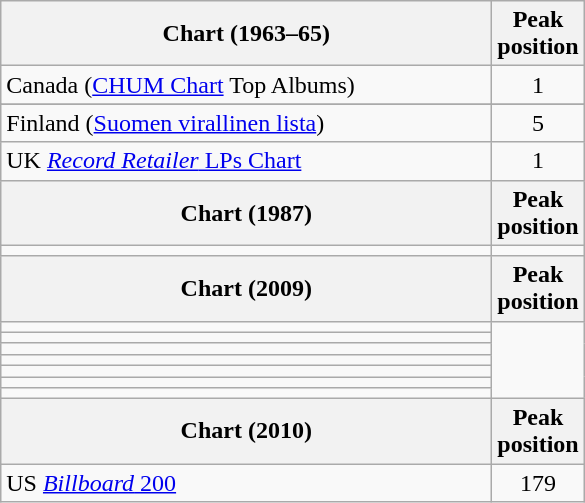<table class="wikitable sortable">
<tr>
<th style="width:20em;">Chart (1963–65)</th>
<th>Peak<br>position</th>
</tr>
<tr>
<td>Canada (<a href='#'>CHUM Chart</a> Top Albums)</td>
<td align="center">1</td>
</tr>
<tr>
</tr>
<tr>
<td>Finland (<a href='#'>Suomen virallinen lista</a>)</td>
<td align="center">5</td>
</tr>
<tr>
<td align="left">UK <a href='#'><em>Record Retailer</em> LPs Chart</a></td>
<td align="center">1</td>
</tr>
<tr>
<th style="width:20em;">Chart (1987)</th>
<th>Peak<br>position</th>
</tr>
<tr>
<td></td>
</tr>
<tr>
<th style="width:20em;">Chart (2009)</th>
<th>Peak<br>position</th>
</tr>
<tr>
<td></td>
</tr>
<tr>
<td></td>
</tr>
<tr>
<td></td>
</tr>
<tr>
<td></td>
</tr>
<tr>
<td></td>
</tr>
<tr>
<td></td>
</tr>
<tr>
<td></td>
</tr>
<tr>
<th style="width:20em;">Chart (2010)</th>
<th>Peak<br>position</th>
</tr>
<tr>
<td>US <a href='#'><em>Billboard</em> 200</a></td>
<td align="center">179</td>
</tr>
</table>
